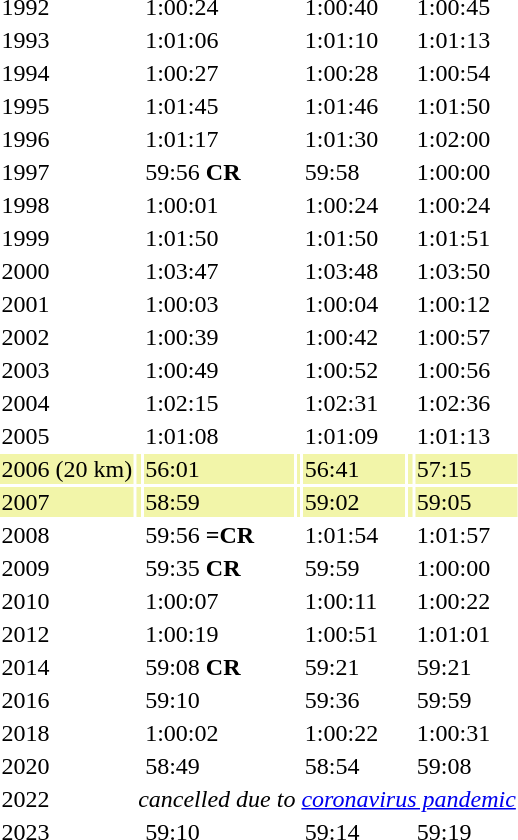<table>
<tr>
<td>1992</td>
<td></td>
<td>1:00:24</td>
<td></td>
<td>1:00:40</td>
<td></td>
<td>1:00:45</td>
</tr>
<tr>
<td>1993</td>
<td></td>
<td>1:01:06</td>
<td></td>
<td>1:01:10</td>
<td></td>
<td>1:01:13</td>
</tr>
<tr>
<td>1994</td>
<td></td>
<td>1:00:27</td>
<td></td>
<td>1:00:28</td>
<td></td>
<td>1:00:54</td>
</tr>
<tr>
<td>1995</td>
<td></td>
<td>1:01:45</td>
<td></td>
<td>1:01:46</td>
<td></td>
<td>1:01:50</td>
</tr>
<tr>
<td>1996</td>
<td></td>
<td>1:01:17</td>
<td></td>
<td>1:01:30</td>
<td></td>
<td>1:02:00</td>
</tr>
<tr>
<td>1997</td>
<td></td>
<td>59:56 <strong>CR</strong></td>
<td></td>
<td>59:58</td>
<td></td>
<td>1:00:00</td>
</tr>
<tr>
<td>1998</td>
<td></td>
<td>1:00:01</td>
<td></td>
<td>1:00:24</td>
<td></td>
<td>1:00:24</td>
</tr>
<tr>
<td>1999</td>
<td></td>
<td>1:01:50</td>
<td></td>
<td>1:01:50</td>
<td></td>
<td>1:01:51</td>
</tr>
<tr>
<td>2000</td>
<td></td>
<td>1:03:47</td>
<td></td>
<td>1:03:48</td>
<td></td>
<td>1:03:50</td>
</tr>
<tr>
<td>2001</td>
<td></td>
<td>1:00:03</td>
<td></td>
<td>1:00:04</td>
<td></td>
<td>1:00:12</td>
</tr>
<tr>
<td>2002</td>
<td></td>
<td>1:00:39</td>
<td></td>
<td>1:00:42</td>
<td></td>
<td>1:00:57</td>
</tr>
<tr>
<td>2003</td>
<td></td>
<td>1:00:49</td>
<td></td>
<td>1:00:52</td>
<td></td>
<td>1:00:56</td>
</tr>
<tr>
<td>2004</td>
<td></td>
<td>1:02:15</td>
<td></td>
<td>1:02:31</td>
<td></td>
<td>1:02:36</td>
</tr>
<tr>
<td>2005</td>
<td></td>
<td>1:01:08</td>
<td></td>
<td>1:01:09</td>
<td></td>
<td>1:01:13</td>
</tr>
<tr bgcolor="#F2F5A9">
<td>2006 (20 km)</td>
<td></td>
<td>56:01</td>
<td></td>
<td>56:41</td>
<td></td>
<td>57:15</td>
</tr>
<tr bgcolor="#F2F5A9">
<td>2007</td>
<td></td>
<td>58:59</td>
<td></td>
<td>59:02</td>
<td></td>
<td>59:05</td>
</tr>
<tr>
<td>2008</td>
<td></td>
<td>59:56 <strong>=CR</strong></td>
<td></td>
<td>1:01:54</td>
<td></td>
<td>1:01:57</td>
</tr>
<tr>
<td>2009</td>
<td></td>
<td>59:35 <strong>CR</strong></td>
<td></td>
<td>59:59</td>
<td></td>
<td>1:00:00</td>
</tr>
<tr>
<td>2010</td>
<td></td>
<td>1:00:07</td>
<td></td>
<td>1:00:11</td>
<td></td>
<td>1:00:22</td>
</tr>
<tr>
<td>2012</td>
<td></td>
<td>1:00:19</td>
<td></td>
<td>1:00:51</td>
<td></td>
<td>1:01:01</td>
</tr>
<tr>
<td>2014</td>
<td></td>
<td>59:08 <strong>CR</strong></td>
<td></td>
<td>59:21</td>
<td></td>
<td>59:21</td>
</tr>
<tr>
<td>2016</td>
<td></td>
<td>59:10</td>
<td></td>
<td>59:36</td>
<td></td>
<td>59:59</td>
</tr>
<tr>
<td>2018</td>
<td></td>
<td>1:00:02</td>
<td></td>
<td>1:00:22</td>
<td></td>
<td>1:00:31</td>
</tr>
<tr>
<td>2020</td>
<td></td>
<td>58:49</td>
<td></td>
<td>58:54</td>
<td></td>
<td>59:08</td>
</tr>
<tr>
<td>2022</td>
<td colspan="6" align="center" data-sort-value=""><em>cancelled due to <a href='#'>coronavirus pandemic</a></em></td>
</tr>
<tr>
<td>2023</td>
<td></td>
<td>59:10</td>
<td></td>
<td>59:14</td>
<td></td>
<td>59:19</td>
</tr>
</table>
